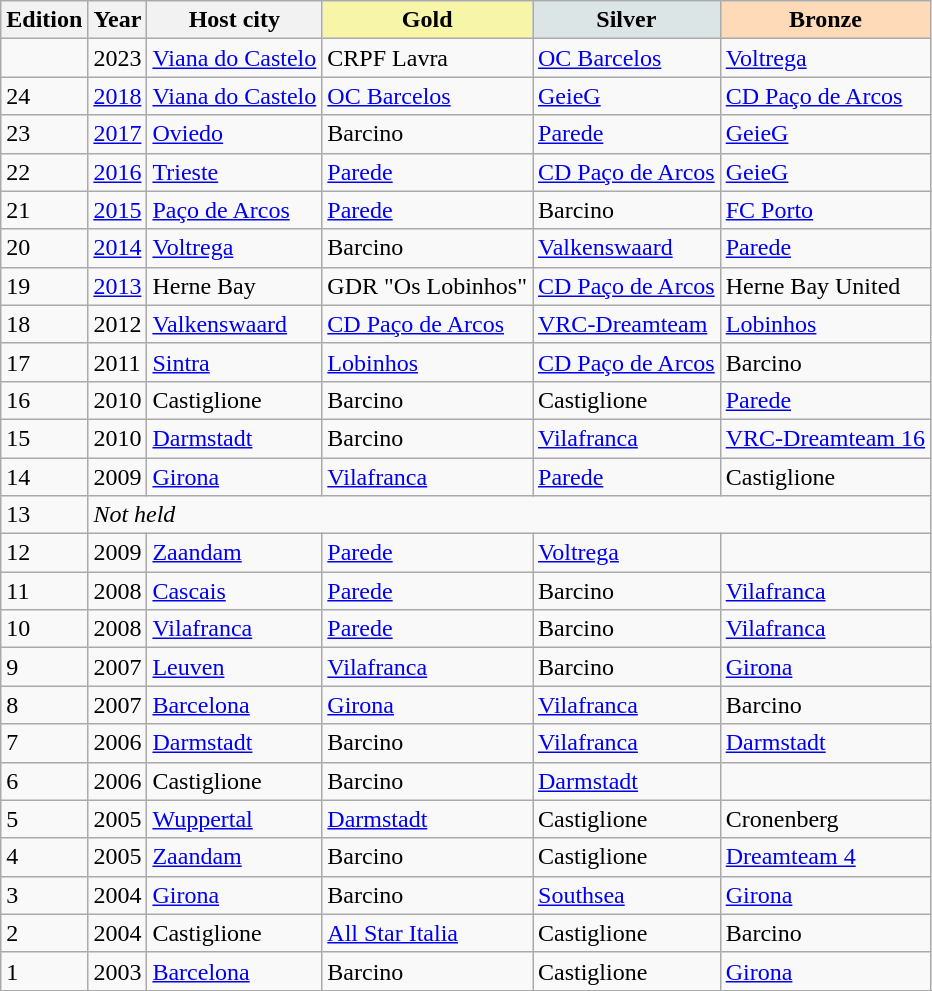<table class="wikitable sortable">
<tr>
<th>Edition</th>
<th>Year</th>
<th>Host city</th>
<th style="background-color: #F7F6A8;"> Gold</th>
<th style="background-color: #DCE5E5;"> Silver</th>
<th style="background-color: #FFDAB9;"> Bronze</th>
</tr>
<tr>
<td></td>
<td>2023</td>
<td>   <a href='#'>Viana do Castelo</a></td>
<td> CRPF Lavra</td>
<td> <a href='#'>OC Barcelos</a></td>
<td> <a href='#'>Voltrega</a></td>
</tr>
<tr>
<td>24</td>
<td><a href='#'>2018</a></td>
<td>   <a href='#'>Viana do Castelo</a></td>
<td> <a href='#'>OC Barcelos</a></td>
<td> <a href='#'>GeieG</a></td>
<td>  <a href='#'>CD Paço de Arcos</a></td>
</tr>
<tr>
<td>23</td>
<td><a href='#'>2017</a></td>
<td>  <a href='#'>Oviedo</a></td>
<td> Barcino</td>
<td> <a href='#'>Parede</a></td>
<td> <a href='#'>GeieG</a></td>
</tr>
<tr>
<td>22</td>
<td><a href='#'>2016</a></td>
<td>   <a href='#'>Trieste</a></td>
<td> <a href='#'>Parede</a></td>
<td>  <a href='#'>CD Paço de Arcos</a></td>
<td> <a href='#'>GeieG</a></td>
</tr>
<tr>
<td>21</td>
<td><a href='#'>2015</a></td>
<td>   <a href='#'>Paço de Arcos</a></td>
<td> <a href='#'>Parede</a></td>
<td> Barcino</td>
<td>  <a href='#'>FC Porto</a></td>
</tr>
<tr>
<td>20</td>
<td><a href='#'>2014</a></td>
<td>   <a href='#'>Voltrega</a></td>
<td> Barcino</td>
<td>  <a href='#'>Valkenswaard</a></td>
<td> <a href='#'>Parede</a></td>
</tr>
<tr>
<td>19</td>
<td><a href='#'>2013</a></td>
<td>  Herne Bay</td>
<td>  GDR "Os Lobinhos"</td>
<td>  <a href='#'>CD Paço de Arcos</a></td>
<td>  Herne Bay United</td>
</tr>
<tr>
<td>18</td>
<td>2012</td>
<td>  <a href='#'>Valkenswaard</a></td>
<td>  <a href='#'>CD Paço de Arcos</a></td>
<td> <a href='#'>VRC-Dreamteam</a></td>
<td>  <a href='#'>Lobinhos</a></td>
</tr>
<tr>
<td>17</td>
<td>2011</td>
<td>  <a href='#'>Sintra</a></td>
<td> <a href='#'>Lobinhos</a></td>
<td> <a href='#'>CD Paço de Arcos</a></td>
<td> Barcino</td>
</tr>
<tr>
<td>16</td>
<td>2010</td>
<td> Castiglione</td>
<td> Barcino</td>
<td> Castiglione</td>
<td> <a href='#'>Parede</a></td>
</tr>
<tr>
<td>15</td>
<td>2010</td>
<td> <a href='#'>Darmstadt</a></td>
<td> Barcino</td>
<td> <a href='#'>Vilafranca</a></td>
<td> <a href='#'>VRC-Dreamteam 16</a></td>
</tr>
<tr>
<td>14</td>
<td>2009</td>
<td> <a href='#'>Girona</a></td>
<td> <a href='#'>Vilafranca</a></td>
<td> <a href='#'>Parede</a></td>
<td> Castiglione</td>
</tr>
<tr>
<td>13</td>
<td colspan="5"><em>Not held</em></td>
</tr>
<tr>
<td>12</td>
<td>2009</td>
<td> <a href='#'>Zaandam</a></td>
<td> <a href='#'>Parede</a></td>
<td> <a href='#'>Voltrega</a></td>
<td></td>
</tr>
<tr>
<td>11</td>
<td>2008</td>
<td> <a href='#'>Cascais</a></td>
<td> <a href='#'>Parede</a></td>
<td> Barcino</td>
<td> <a href='#'>Vilafranca</a></td>
</tr>
<tr>
<td>10</td>
<td>2008</td>
<td> <a href='#'>Vilafranca</a></td>
<td> <a href='#'>Parede</a></td>
<td> Barcino</td>
<td> <a href='#'>Vilafranca</a></td>
</tr>
<tr>
<td>9</td>
<td>2007</td>
<td> <a href='#'>Leuven</a></td>
<td> <a href='#'>Vilafranca</a></td>
<td> Barcino</td>
<td> <a href='#'>Girona</a></td>
</tr>
<tr>
<td>8</td>
<td>2007</td>
<td> <a href='#'>Barcelona</a></td>
<td> <a href='#'>Girona</a></td>
<td> <a href='#'>Vilafranca</a></td>
<td> Barcino</td>
</tr>
<tr>
<td>7</td>
<td>2006</td>
<td> <a href='#'>Darmstadt</a></td>
<td> Barcino</td>
<td> <a href='#'>Vilafranca</a></td>
<td> <a href='#'>Darmstadt</a></td>
</tr>
<tr>
<td>6</td>
<td>2006</td>
<td> Castiglione</td>
<td> Barcino</td>
<td> <a href='#'>Darmstadt</a></td>
<td></td>
</tr>
<tr>
<td>5</td>
<td>2005</td>
<td> <a href='#'>Wuppertal</a></td>
<td> <a href='#'>Darmstadt</a></td>
<td> Castiglione</td>
<td> Cronenberg</td>
</tr>
<tr>
<td>4</td>
<td>2005</td>
<td> <a href='#'>Zaandam</a></td>
<td> Barcino</td>
<td> Castiglione</td>
<td> <a href='#'>Dreamteam 4</a></td>
</tr>
<tr>
<td>3</td>
<td>2004</td>
<td> <a href='#'>Girona</a></td>
<td> Barcino</td>
<td> <a href='#'>Southsea</a></td>
<td> <a href='#'>Girona</a></td>
</tr>
<tr>
<td>2</td>
<td>2004</td>
<td> Castiglione</td>
<td> <a href='#'>All Star Italia</a></td>
<td> Castiglione</td>
<td> Barcino</td>
</tr>
<tr>
<td>1</td>
<td>2003</td>
<td> <a href='#'>Barcelona</a></td>
<td> Barcino</td>
<td> Castiglione</td>
<td> <a href='#'>Girona</a></td>
</tr>
<tr>
</tr>
</table>
